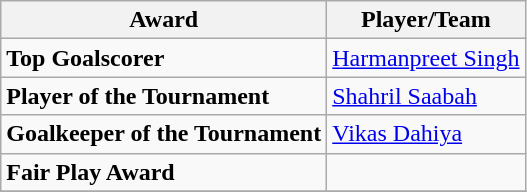<table class="wikitable">
<tr>
<th>Award</th>
<th>Player/Team</th>
</tr>
<tr>
<td><strong>Top Goalscorer</strong></td>
<td> <a href='#'>Harmanpreet Singh</a></td>
</tr>
<tr>
<td><strong>Player of the Tournament</strong></td>
<td> <a href='#'>Shahril Saabah</a></td>
</tr>
<tr>
<td><strong>Goalkeeper of the Tournament</strong></td>
<td> <a href='#'>Vikas Dahiya</a></td>
</tr>
<tr>
<td><strong>Fair Play Award</strong></td>
<td></td>
</tr>
<tr>
</tr>
</table>
